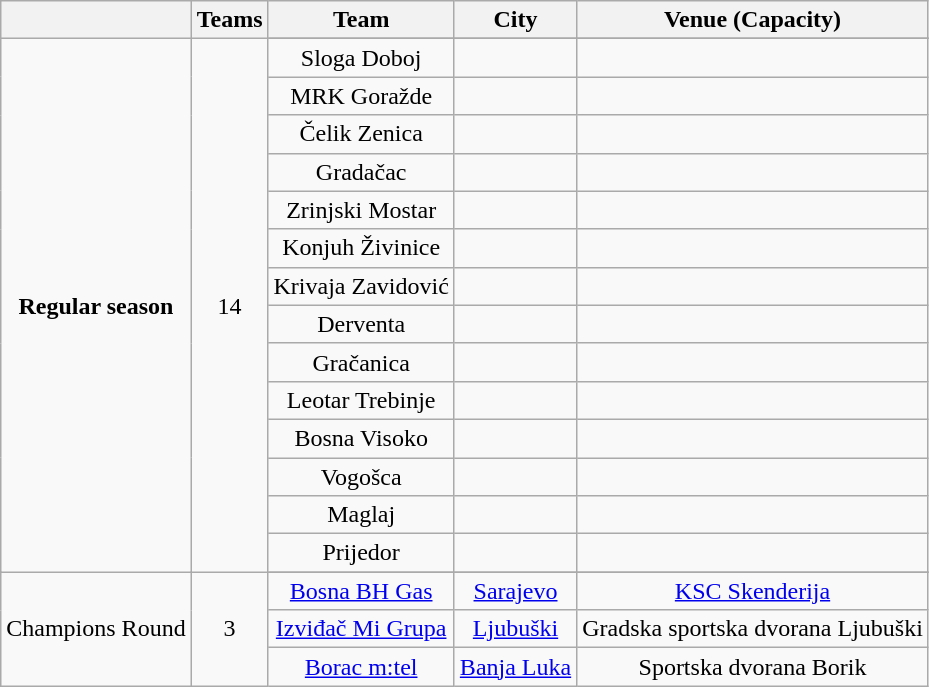<table class="wikitable sortable" style="text-align: center;">
<tr>
<th rowspan=1></th>
<th colspan=1>Teams</th>
<th rowspan=1>Team</th>
<th rowspan=1>City</th>
<th rowspan=1>Venue (Capacity)</th>
</tr>
<tr>
<td rowspan=15><strong>Regular season</strong></td>
<td align=center rowspan=15>14</td>
</tr>
<tr>
<td>Sloga Doboj</td>
<td></td>
<td></td>
</tr>
<tr>
<td>MRK Goražde</td>
<td></td>
<td></td>
</tr>
<tr>
<td>Čelik Zenica</td>
<td></td>
<td></td>
</tr>
<tr>
<td>Gradačac</td>
<td></td>
<td></td>
</tr>
<tr>
<td>Zrinjski Mostar</td>
<td></td>
<td></td>
</tr>
<tr>
<td>Konjuh Živinice</td>
<td></td>
<td></td>
</tr>
<tr>
<td>Krivaja Zavidović</td>
<td></td>
<td></td>
</tr>
<tr>
<td>Derventa</td>
<td></td>
<td></td>
</tr>
<tr>
<td>Gračanica</td>
<td></td>
<td></td>
</tr>
<tr>
<td>Leotar Trebinje</td>
<td></td>
<td></td>
</tr>
<tr>
<td>Bosna Visoko</td>
<td></td>
<td></td>
</tr>
<tr>
<td>Vogošca</td>
<td></td>
<td></td>
</tr>
<tr>
<td>Maglaj</td>
<td></td>
<td></td>
</tr>
<tr>
<td>Prijedor</td>
<td></td>
<td></td>
</tr>
<tr>
<td rowspan=4>Champions Round</td>
<td align=center rowspan=4>3</td>
</tr>
<tr>
<td><a href='#'>Bosna BH Gas</a></td>
<td><a href='#'>Sarajevo</a></td>
<td><a href='#'>KSC Skenderija</a></td>
</tr>
<tr>
<td><a href='#'>Izviđač Mi Grupa</a></td>
<td><a href='#'>Ljubuški</a></td>
<td>Gradska sportska dvorana Ljubuški</td>
</tr>
<tr>
<td><a href='#'>Borac m:tel</a></td>
<td><a href='#'>Banja Luka</a></td>
<td>Sportska dvorana Borik</td>
</tr>
</table>
